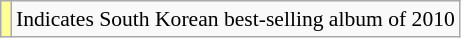<table class="wikitable" style="font-size:90%;">
<tr>
<td style="background-color:#FFFF99"></td>
<td>Indicates South Korean best-selling album of 2010</td>
</tr>
</table>
